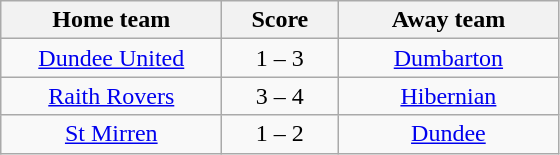<table class="wikitable" style="text-align: center">
<tr>
<th width=140>Home team</th>
<th width=70>Score</th>
<th width=140>Away team</th>
</tr>
<tr>
<td><a href='#'>Dundee United</a></td>
<td>1 – 3</td>
<td><a href='#'>Dumbarton</a></td>
</tr>
<tr>
<td><a href='#'>Raith Rovers</a></td>
<td>3 – 4</td>
<td><a href='#'>Hibernian</a></td>
</tr>
<tr>
<td><a href='#'>St Mirren</a></td>
<td>1 – 2</td>
<td><a href='#'>Dundee</a></td>
</tr>
</table>
